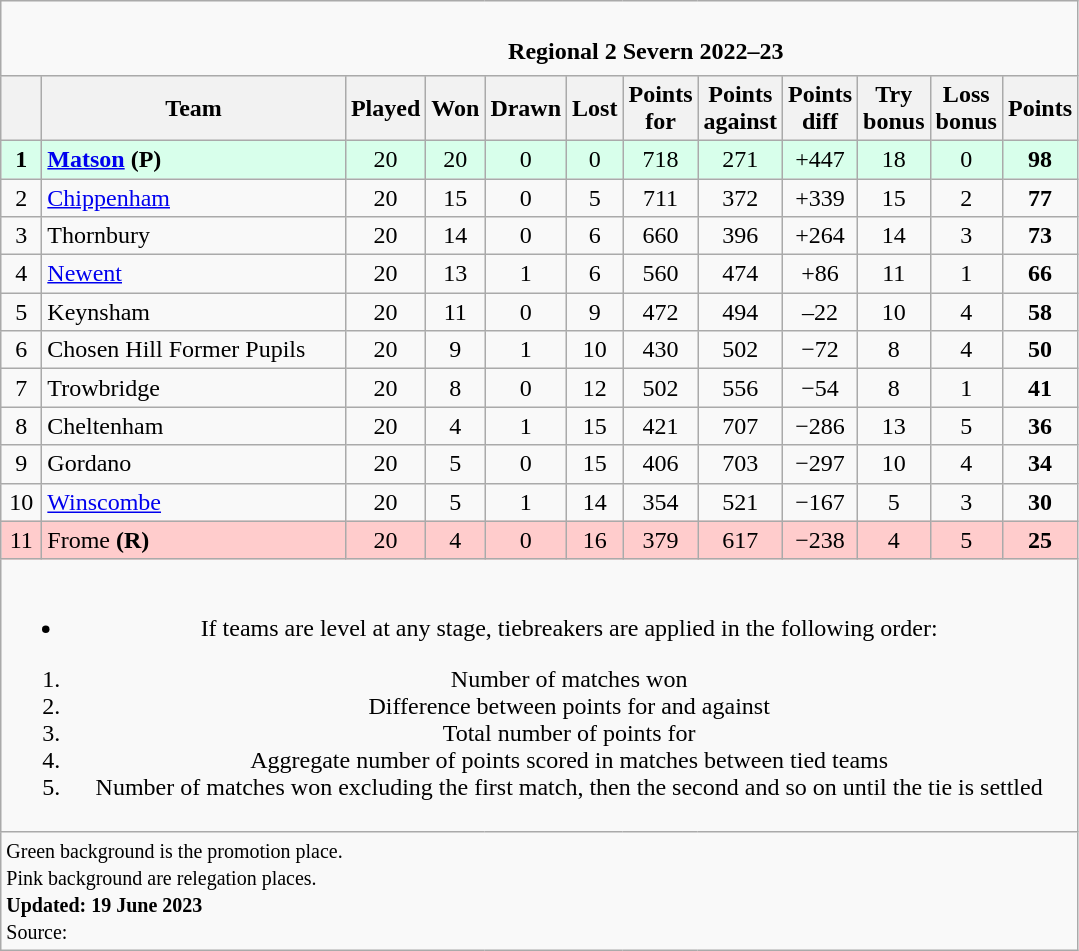<table class="wikitable" style="text-align: center;">
<tr>
<td colspan="15" cellpadding="0" cellspacing="0"><br><table border="0" width="100%" cellpadding="0" cellspacing="0">
<tr>
<td width=20% style="border:0px"></td>
<td style="border:0px"><strong>Regional 2 Severn 2022–23</strong></td>
</tr>
</table>
</td>
</tr>
<tr>
<th bgcolor="#efefef" width="20"></th>
<th bgcolor="#efefef" width="195">Team</th>
<th bgcolor="#efefef" width="20">Played</th>
<th bgcolor="#efefef" width="20">Won</th>
<th bgcolor="#efefef" width="20">Drawn</th>
<th bgcolor="#efefef" width="20">Lost</th>
<th bgcolor="#efefef" width="25">Points for</th>
<th bgcolor="#efefef" width="20">Points against</th>
<th bgcolor="#efefef" width="20">Points diff</th>
<th bgcolor="#efefef" width="20">Try bonus</th>
<th bgcolor="#efefef" width="20">Loss bonus</th>
<th bgcolor="#efefef" width="20">Points</th>
</tr>
<tr bgcolor=#d8ffeb align=center>
<td><strong>1</strong></td>
<td style="text-align:left;"><strong><a href='#'>Matson</a></strong> <strong>(P)</strong></td>
<td>20</td>
<td>20</td>
<td>0</td>
<td>0</td>
<td>718</td>
<td>271</td>
<td>+447</td>
<td>18</td>
<td>0</td>
<td><strong>98</strong></td>
</tr>
<tr>
<td>2</td>
<td style="text-align:left;"><a href='#'>Chippenham</a></td>
<td>20</td>
<td>15</td>
<td>0</td>
<td>5</td>
<td>711</td>
<td>372</td>
<td>+339</td>
<td>15</td>
<td>2</td>
<td><strong>77</strong></td>
</tr>
<tr>
<td>3</td>
<td style="text-align:left;">Thornbury</td>
<td>20</td>
<td>14</td>
<td>0</td>
<td>6</td>
<td>660</td>
<td>396</td>
<td>+264</td>
<td>14</td>
<td>3</td>
<td><strong>73</strong></td>
</tr>
<tr>
<td>4</td>
<td style="text-align:left;"><a href='#'>Newent</a></td>
<td>20</td>
<td>13</td>
<td>1</td>
<td>6</td>
<td>560</td>
<td>474</td>
<td>+86</td>
<td>11</td>
<td>1</td>
<td><strong>66</strong></td>
</tr>
<tr>
<td>5</td>
<td style="text-align:left;">Keynsham</td>
<td>20</td>
<td>11</td>
<td>0</td>
<td>9</td>
<td>472</td>
<td>494</td>
<td>–22</td>
<td>10</td>
<td>4</td>
<td><strong>58</strong></td>
</tr>
<tr>
<td>6</td>
<td style="text-align:left;">Chosen Hill Former Pupils</td>
<td>20</td>
<td>9</td>
<td>1</td>
<td>10</td>
<td>430</td>
<td>502</td>
<td>−72</td>
<td>8</td>
<td>4</td>
<td><strong>50</strong></td>
</tr>
<tr>
<td>7</td>
<td style="text-align:left;">Trowbridge</td>
<td>20</td>
<td>8</td>
<td>0</td>
<td>12</td>
<td>502</td>
<td>556</td>
<td>−54</td>
<td>8</td>
<td>1</td>
<td><strong>41</strong></td>
</tr>
<tr>
<td>8</td>
<td style="text-align:left;">Cheltenham</td>
<td>20</td>
<td>4</td>
<td>1</td>
<td>15</td>
<td>421</td>
<td>707</td>
<td>−286</td>
<td>13</td>
<td>5</td>
<td><strong>36</strong></td>
</tr>
<tr>
<td>9</td>
<td style="text-align:left;">Gordano</td>
<td>20</td>
<td>5</td>
<td>0</td>
<td>15</td>
<td>406</td>
<td>703</td>
<td>−297</td>
<td>10</td>
<td>4</td>
<td><strong>34</strong></td>
</tr>
<tr>
<td>10</td>
<td style="text-align:left;"><a href='#'>Winscombe</a></td>
<td>20</td>
<td>5</td>
<td>1</td>
<td>14</td>
<td>354</td>
<td>521</td>
<td>−167</td>
<td>5</td>
<td>3</td>
<td><strong>30</strong></td>
</tr>
<tr style="background-color:#ffcccc;">
<td>11</td>
<td style="text-align:left;">Frome <strong>(R)</strong></td>
<td>20</td>
<td>4</td>
<td>0</td>
<td>16</td>
<td>379</td>
<td>617</td>
<td>−238</td>
<td>4</td>
<td>5</td>
<td><strong>25</strong></td>
</tr>
<tr>
<td colspan="15"><br><ul><li>If teams are level at any stage, tiebreakers are applied in the following order:</li></ul><ol><li>Number of matches won</li><li>Difference between points for and against</li><li>Total number of points for</li><li>Aggregate number of points scored in matches between tied teams</li><li>Number of matches won excluding the first match, then the second and so on until the tie is settled</li></ol></td>
</tr>
<tr | style="text-align:left;" |>
<td colspan="15" style="border:0px"><small><span>Green background</span> is the promotion place.<br> <span>Pink background</span> are relegation places.<br><strong>Updated: 19 June 2023</strong><br>Source: </small></td>
</tr>
</table>
